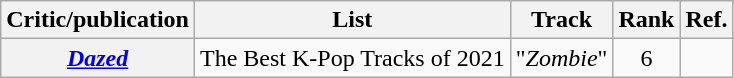<table class="wikitable plainrowheaders" style="text-align:center">
<tr>
<th>Critic/publication</th>
<th>List</th>
<th>Track</th>
<th>Rank</th>
<th>Ref.</th>
</tr>
<tr>
<th scope="row"><em><a href='#'>Dazed</a></em></th>
<td>The Best K-Pop Tracks of 2021</td>
<td>"<em>Zombie</em>"</td>
<td style="text-align:center;">6</td>
<td style="text-align:center;"></td>
</tr>
</table>
